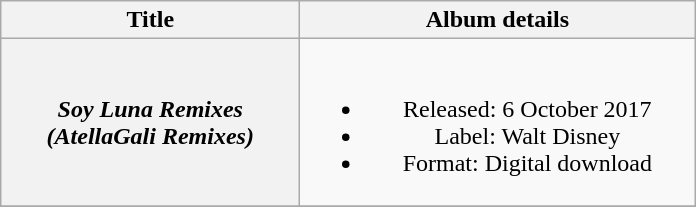<table class="wikitable plainrowheaders" style="text-align:center;">
<tr>
<th scope="col" style="width:12em;">Title</th>
<th scope="col" style="width:16em;">Album details</th>
</tr>
<tr>
<th scope="row"><em>Soy Luna Remixes (AtellaGali Remixes)</em></th>
<td><br><ul><li>Released: 6 October 2017</li><li>Label: Walt Disney</li><li>Format: Digital download</li></ul></td>
</tr>
<tr>
</tr>
</table>
